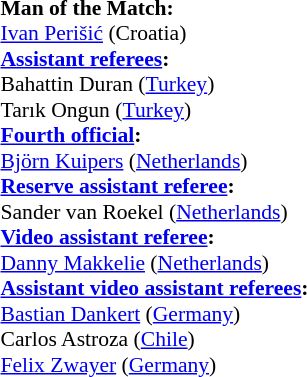<table style="width:100%; font-size:90%;">
<tr>
<td><br><strong>Man of the Match:</strong>
<br><a href='#'>Ivan Perišić</a> (Croatia)<br><strong><a href='#'>Assistant referees</a>:</strong>
<br>Bahattin Duran (<a href='#'>Turkey</a>)
<br>Tarık Ongun (<a href='#'>Turkey</a>)
<br><strong><a href='#'>Fourth official</a>:</strong>
<br><a href='#'>Björn Kuipers</a> (<a href='#'>Netherlands</a>)
<br><strong><a href='#'>Reserve assistant referee</a>:</strong>
<br>Sander van Roekel (<a href='#'>Netherlands</a>)
<br><strong><a href='#'>Video assistant referee</a>:</strong>
<br><a href='#'>Danny Makkelie</a> (<a href='#'>Netherlands</a>)
<br><strong><a href='#'>Assistant video assistant referees</a>:</strong>
<br><a href='#'>Bastian Dankert</a> (<a href='#'>Germany</a>)
<br>Carlos Astroza (<a href='#'>Chile</a>)
<br><a href='#'>Felix Zwayer</a> (<a href='#'>Germany</a>)</td>
</tr>
</table>
